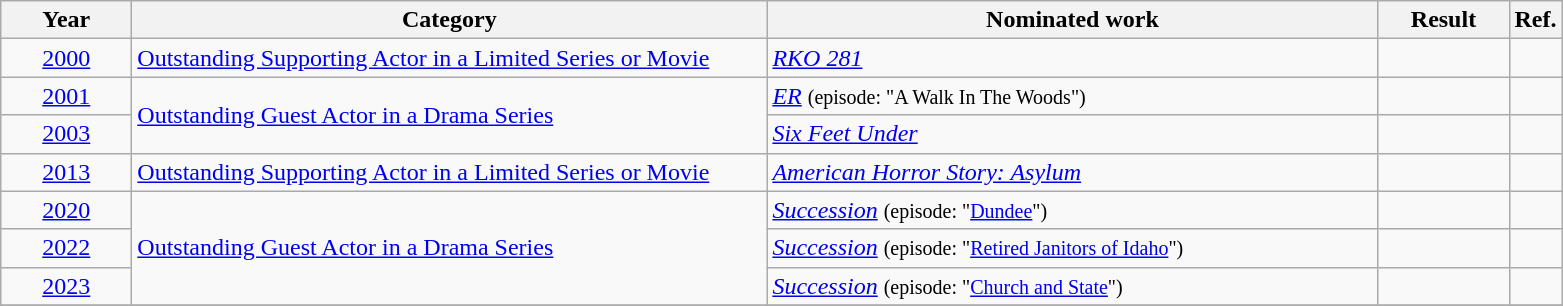<table class=wikitable>
<tr>
<th scope="col" style="width:5em;">Year</th>
<th scope="col" style="width:26em;">Category</th>
<th scope="col" style="width:25em;">Nominated work</th>
<th scope="col" style="width:5em;">Result</th>
<th>Ref.</th>
</tr>
<tr>
<td style="text-align:center;"><a href='#'>2000</a></td>
<td><a href='#'>Outstanding Supporting Actor in a Limited Series or Movie</a></td>
<td><em><a href='#'>RKO 281</a></em></td>
<td></td>
<td></td>
</tr>
<tr>
<td style="text-align:center;"><a href='#'>2001</a></td>
<td rowspan=2><a href='#'>Outstanding Guest Actor in a Drama Series</a></td>
<td><em><a href='#'>ER</a></em> <small> (episode: "A Walk In The Woods") </small></td>
<td></td>
<td></td>
</tr>
<tr>
<td style="text-align:center;"><a href='#'>2003</a></td>
<td><em><a href='#'>Six Feet Under</a></em></td>
<td></td>
<td></td>
</tr>
<tr>
<td style="text-align:center;"><a href='#'>2013</a></td>
<td><a href='#'>Outstanding Supporting Actor in a Limited Series or Movie</a></td>
<td><em><a href='#'>American Horror Story: Asylum</a></em></td>
<td></td>
<td></td>
</tr>
<tr>
<td style="text-align:center;"><a href='#'>2020</a></td>
<td rowspan=3><a href='#'>Outstanding Guest Actor in a Drama Series</a></td>
<td><em><a href='#'>Succession</a></em> <small> (episode: "<a href='#'>Dundee</a>") </small></td>
<td></td>
<td></td>
</tr>
<tr>
<td style="text-align:center;"><a href='#'>2022</a></td>
<td><em><a href='#'>Succession</a></em> <small> (episode: "<a href='#'>Retired Janitors of Idaho</a>") </small></td>
<td></td>
<td></td>
</tr>
<tr>
<td style="text-align:center;"><a href='#'>2023</a></td>
<td><em><a href='#'>Succession</a></em> <small> (episode: "<a href='#'>Church and State</a>") </small></td>
<td></td>
<td></td>
</tr>
<tr>
</tr>
</table>
